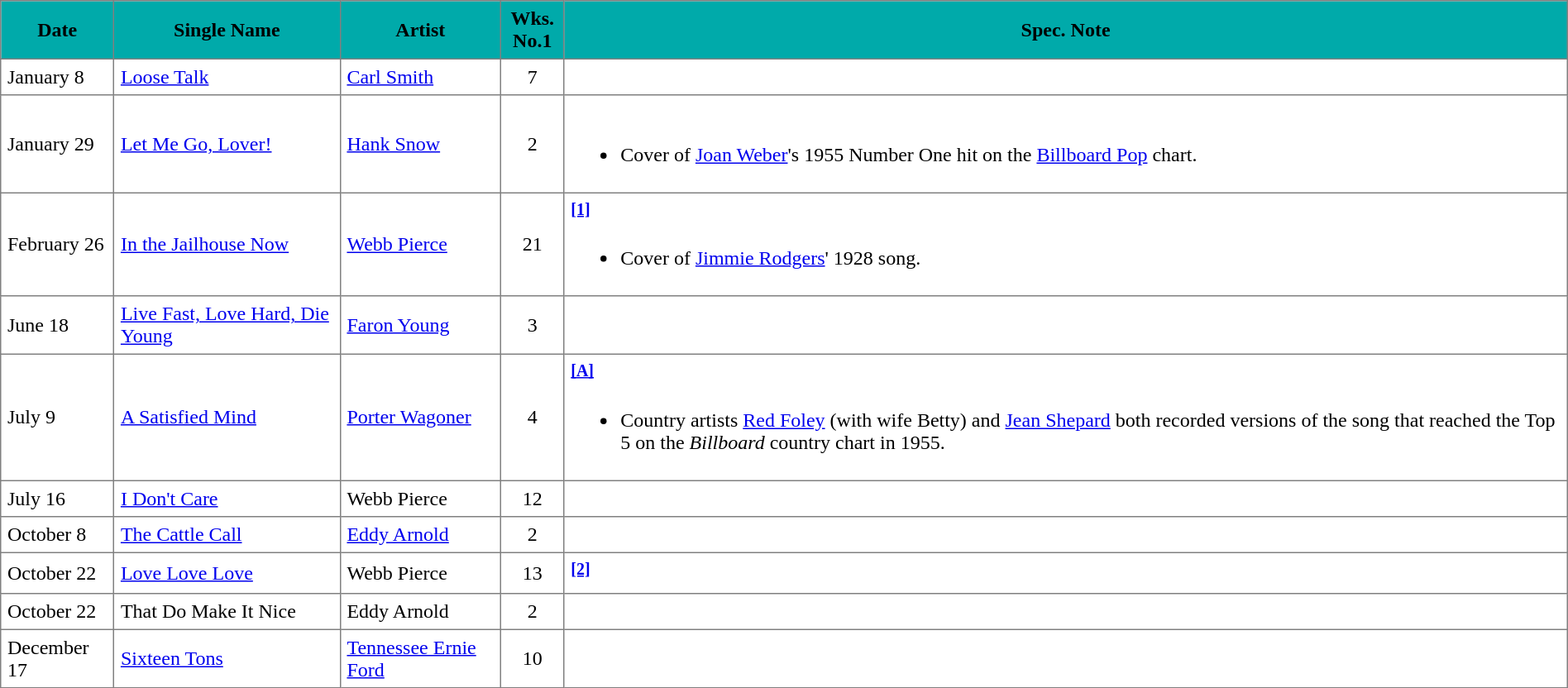<table border="1" cellpadding="5" cellspacing="1" style="border-collapse: collapse">
<tr style="background:#00AAAA">
<th>Date</th>
<th>Single Name</th>
<th>Artist</th>
<th width="40">Wks. No.1</th>
<th>Spec. Note</th>
</tr>
<tr>
<td>January 8</td>
<td><a href='#'>Loose Talk</a></td>
<td><a href='#'>Carl Smith</a></td>
<td align="center">7</td>
<td></td>
</tr>
<tr>
<td>January 29</td>
<td><a href='#'>Let Me Go, Lover!</a></td>
<td><a href='#'>Hank Snow</a></td>
<td align="center">2</td>
<td><br><ul><li>Cover of <a href='#'>Joan Weber</a>'s 1955 Number One hit on the <a href='#'>Billboard Pop</a> chart.</li></ul></td>
</tr>
<tr>
<td>February 26</td>
<td><a href='#'>In the Jailhouse Now</a></td>
<td><a href='#'>Webb Pierce</a></td>
<td align="center">21</td>
<td><sup><span></span><a href='#'><strong>[1]</strong></a></sup><br><ul><li>Cover of <a href='#'>Jimmie Rodgers</a>' 1928 song.</li></ul></td>
</tr>
<tr>
<td>June 18</td>
<td><a href='#'>Live Fast, Love Hard, Die Young</a></td>
<td><a href='#'>Faron Young</a></td>
<td align="center">3</td>
<td></td>
</tr>
<tr>
<td>July 9</td>
<td><a href='#'>A Satisfied Mind</a></td>
<td><a href='#'>Porter Wagoner</a></td>
<td align="center">4</td>
<td><sup><span></span><a href='#'><strong>[A]</strong></a></sup><br><ul><li>Country artists <a href='#'>Red Foley</a> (with wife Betty) and <a href='#'>Jean Shepard</a> both recorded versions of the song that reached the Top 5 on the <em>Billboard</em> country chart in 1955.</li></ul></td>
</tr>
<tr>
<td>July 16</td>
<td><a href='#'>I Don't Care</a></td>
<td>Webb Pierce</td>
<td align="center">12</td>
<td></td>
</tr>
<tr>
<td>October 8</td>
<td><a href='#'>The Cattle Call</a></td>
<td><a href='#'>Eddy Arnold</a></td>
<td align="center">2</td>
<td></td>
</tr>
<tr>
<td>October 22</td>
<td><a href='#'>Love Love Love</a></td>
<td>Webb Pierce</td>
<td align="center">13</td>
<td><sup><span></span><a href='#'><strong>[2]</strong></a></sup></td>
</tr>
<tr>
<td>October 22</td>
<td>That Do Make It Nice</td>
<td>Eddy Arnold</td>
<td align="center">2</td>
<td></td>
</tr>
<tr>
<td>December 17</td>
<td><a href='#'>Sixteen Tons</a></td>
<td><a href='#'>Tennessee Ernie Ford</a></td>
<td align="center">10</td>
<td></td>
</tr>
</table>
